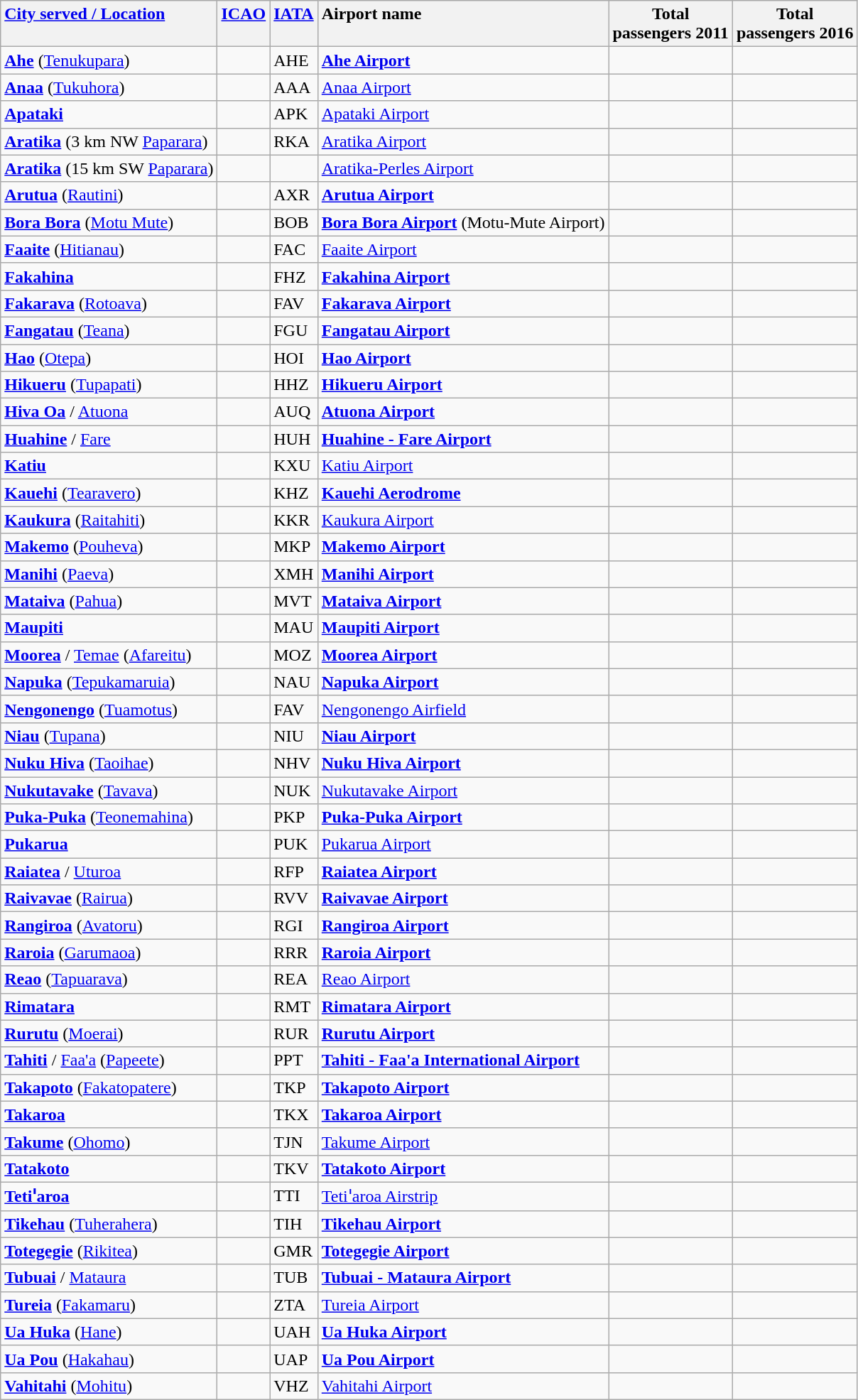<table class="wikitable sortable">
<tr valign=baseline>
<th style="text-align:left;"><a href='#'>City served / Location</a></th>
<th style="text-align:left;"><a href='#'>ICAO</a></th>
<th style="text-align:left;"><a href='#'>IATA</a></th>
<th style="text-align:left;">Airport name</th>
<th style="text-align:center;">Total <br> passengers 2011</th>
<th style="text-align:center;">Total <br> passengers 2016</th>
</tr>
<tr valign=top>
<td><strong><a href='#'>Ahe</a></strong> (<a href='#'>Tenukupara</a>)</td>
<td></td>
<td>AHE</td>
<td><strong><a href='#'>Ahe Airport</a></strong></td>
<td style="text-align:right;"></td>
<td style="text-align:right;"></td>
</tr>
<tr valign=top>
<td><strong><a href='#'>Anaa</a></strong> (<a href='#'>Tukuhora</a>)</td>
<td></td>
<td>AAA</td>
<td><a href='#'>Anaa Airport</a></td>
<td style="text-align:right;"></td>
<td style='text-align:right;'></td>
</tr>
<tr valign=top>
<td><strong><a href='#'>Apataki</a></strong></td>
<td></td>
<td>APK</td>
<td><a href='#'>Apataki Airport</a></td>
<td style="text-align:right;"></td>
<td style='text-align:right;'></td>
</tr>
<tr valign=top>
<td><strong><a href='#'>Aratika</a></strong> (3 km NW <a href='#'>Paparara</a>)</td>
<td></td>
<td>RKA</td>
<td><a href='#'>Aratika Airport</a></td>
<td style="text-align:right;"></td>
<td style='text-align:right;'></td>
</tr>
<tr valign="top">
<td><strong><a href='#'>Aratika</a></strong> (15 km SW <a href='#'>Paparara</a>)</td>
<td></td>
<td></td>
<td><a href='#'>Aratika-Perles Airport</a></td>
<td></td>
<td></td>
</tr>
<tr valign=top>
<td><strong><a href='#'>Arutua</a></strong> (<a href='#'>Rautini</a>)</td>
<td></td>
<td>AXR</td>
<td><strong><a href='#'>Arutua Airport</a></strong></td>
<td style="text-align:right;"></td>
<td style='text-align:right;'></td>
</tr>
<tr valign=top>
<td><strong><a href='#'>Bora Bora</a></strong> (<a href='#'>Motu Mute</a>)</td>
<td></td>
<td>BOB</td>
<td><strong><a href='#'>Bora Bora Airport</a></strong> (Motu-Mute Airport)</td>
<td style="text-align:right;"></td>
<td style='text-align:right;'></td>
</tr>
<tr valign=top>
<td><strong><a href='#'>Faaite</a></strong> (<a href='#'>Hitianau</a>)</td>
<td></td>
<td>FAC</td>
<td><a href='#'>Faaite Airport</a></td>
<td style="text-align:right;"></td>
<td style='text-align:right;'></td>
</tr>
<tr valign="top">
<td><strong><a href='#'>Fakahina</a></strong></td>
<td></td>
<td>FHZ</td>
<td><strong><a href='#'>Fakahina Airport</a></strong></td>
<td></td>
<td></td>
</tr>
<tr valign=top>
<td><strong><a href='#'>Fakarava</a></strong> (<a href='#'>Rotoava</a>)</td>
<td></td>
<td>FAV</td>
<td><strong><a href='#'>Fakarava Airport</a></strong></td>
<td style="text-align:right;"></td>
<td style='text-align:right;'></td>
</tr>
<tr valign="top">
<td><strong><a href='#'>Fangatau</a></strong> (<a href='#'>Teana</a>)</td>
<td></td>
<td>FGU</td>
<td><strong><a href='#'>Fangatau Airport</a></strong></td>
<td style='text-align:right;'></td>
<td style='text-align:right;'></td>
</tr>
<tr valign=top>
<td><strong><a href='#'>Hao</a></strong> (<a href='#'>Otepa</a>)</td>
<td></td>
<td>HOI</td>
<td><strong><a href='#'>Hao Airport</a></strong></td>
<td style="text-align:right;"></td>
<td style='text-align:right;'></td>
</tr>
<tr valign=top>
<td><strong><a href='#'>Hikueru</a></strong> (<a href='#'>Tupapati</a>)</td>
<td></td>
<td>HHZ</td>
<td><strong><a href='#'>Hikueru Airport</a></strong></td>
<td style="text-align:right;"></td>
<td style='text-align:right;'></td>
</tr>
<tr valign=top>
<td><strong><a href='#'>Hiva Oa</a></strong> / <a href='#'>Atuona</a></td>
<td></td>
<td>AUQ</td>
<td><strong><a href='#'>Atuona Airport</a></strong></td>
<td style="text-align:right;"></td>
<td style='text-align:right;'></td>
</tr>
<tr valign=top>
<td><strong><a href='#'>Huahine</a></strong> / <a href='#'>Fare</a></td>
<td></td>
<td>HUH</td>
<td><strong><a href='#'>Huahine - Fare Airport</a></strong></td>
<td style="text-align:right;"></td>
<td style='text-align:right;'></td>
</tr>
<tr valign=top>
<td><strong><a href='#'>Katiu</a></strong></td>
<td></td>
<td>KXU</td>
<td><a href='#'>Katiu Airport</a></td>
<td style="text-align:right;"></td>
<td style='text-align:right;'></td>
</tr>
<tr valign=top>
<td><strong><a href='#'>Kauehi</a></strong> (<a href='#'>Tearavero</a>)</td>
<td></td>
<td>KHZ</td>
<td><strong><a href='#'>Kauehi Aerodrome</a></strong></td>
<td style="text-align:right;"></td>
<td style='text-align:right;'></td>
</tr>
<tr valign=top>
<td><strong><a href='#'>Kaukura</a></strong> (<a href='#'>Raitahiti</a>)</td>
<td></td>
<td>KKR</td>
<td><a href='#'>Kaukura Airport</a></td>
<td style="text-align:right;"></td>
<td style='text-align:right;'></td>
</tr>
<tr valign=top>
<td><strong><a href='#'>Makemo</a></strong> (<a href='#'>Pouheva</a>)</td>
<td></td>
<td>MKP</td>
<td><strong><a href='#'>Makemo Airport</a></strong></td>
<td style="text-align:right;"></td>
<td style='text-align:right;'></td>
</tr>
<tr valign=top>
<td><strong><a href='#'>Manihi</a></strong> (<a href='#'>Paeva</a>)</td>
<td></td>
<td>XMH</td>
<td><strong><a href='#'>Manihi Airport</a></strong></td>
<td style="text-align:right;"></td>
<td style='text-align:right;'></td>
</tr>
<tr valign=top>
<td><strong><a href='#'>Mataiva</a></strong> (<a href='#'>Pahua</a>)</td>
<td></td>
<td>MVT</td>
<td><strong><a href='#'>Mataiva Airport</a></strong></td>
<td style="text-align:right;"></td>
<td style='text-align:right;'></td>
</tr>
<tr valign=top>
<td><strong><a href='#'>Maupiti</a></strong></td>
<td></td>
<td>MAU</td>
<td><strong><a href='#'>Maupiti Airport</a></strong></td>
<td style="text-align:right;"></td>
<td style='text-align:right;'></td>
</tr>
<tr valign=top>
<td><strong><a href='#'>Moorea</a></strong> / <a href='#'>Temae</a> (<a href='#'>Afareitu</a>)</td>
<td></td>
<td>MOZ</td>
<td><strong><a href='#'>Moorea Airport</a></strong></td>
<td style="text-align:right;"></td>
<td style='text-align:right;'></td>
</tr>
<tr valign=top>
<td><strong><a href='#'>Napuka</a></strong> (<a href='#'>Tepukamaruia</a>)</td>
<td></td>
<td>NAU</td>
<td><strong><a href='#'>Napuka Airport</a></strong></td>
<td style="text-align:right;"></td>
<td style='text-align:right;'></td>
</tr>
<tr valign=top>
<td><strong><a href='#'>Nengonengo</a></strong> (<a href='#'>Tuamotus</a>)</td>
<td></td>
<td>FAV</td>
<td><a href='#'>Nengonengo Airfield</a></td>
<td></td>
</tr>
<tr valign=top>
<td><strong><a href='#'>Niau</a></strong> (<a href='#'>Tupana</a>)</td>
<td></td>
<td>NIU</td>
<td><strong><a href='#'>Niau Airport</a></strong></td>
<td style="text-align:right;"></td>
<td style='text-align:right;'></td>
</tr>
<tr valign=top>
<td><strong><a href='#'>Nuku Hiva</a></strong> (<a href='#'>Taoihae</a>)</td>
<td></td>
<td>NHV</td>
<td><strong><a href='#'>Nuku Hiva Airport</a></strong></td>
<td style="text-align:right;"></td>
<td style='text-align:right;'></td>
</tr>
<tr valign=top>
<td><strong><a href='#'>Nukutavake</a></strong> (<a href='#'>Tavava</a>)</td>
<td></td>
<td>NUK</td>
<td><a href='#'>Nukutavake Airport</a></td>
<td style="text-align:right;"></td>
<td style='text-align:right;'></td>
</tr>
<tr valign="top">
<td><strong><a href='#'>Puka-Puka</a></strong> (<a href='#'>Teonemahina</a>)</td>
<td></td>
<td>PKP</td>
<td><strong><a href='#'>Puka-Puka Airport</a></strong></td>
<td></td>
<td style='text-align:right;'></td>
</tr>
<tr valign=top>
<td><strong><a href='#'>Pukarua</a></strong></td>
<td></td>
<td>PUK</td>
<td><a href='#'>Pukarua Airport</a></td>
<td style="text-align:right;"></td>
<td style='text-align:right;'></td>
</tr>
<tr valign=top>
<td><strong><a href='#'>Raiatea</a></strong> / <a href='#'>Uturoa</a></td>
<td></td>
<td>RFP</td>
<td><strong><a href='#'>Raiatea Airport</a></strong></td>
<td style="text-align:right;"></td>
<td style='text-align:right;'></td>
</tr>
<tr valign=top>
<td><strong><a href='#'>Raivavae</a></strong> (<a href='#'>Rairua</a>)</td>
<td></td>
<td>RVV</td>
<td><strong><a href='#'>Raivavae Airport</a></strong></td>
<td style="text-align:right;"></td>
<td style='text-align:right;'></td>
</tr>
<tr valign=top>
<td><strong><a href='#'>Rangiroa</a></strong> (<a href='#'>Avatoru</a>)</td>
<td></td>
<td>RGI</td>
<td><strong><a href='#'>Rangiroa Airport</a></strong></td>
<td style="text-align:right;"></td>
<td style='text-align:right;'></td>
</tr>
<tr valign=top>
<td><strong><a href='#'>Raroia</a></strong> (<a href='#'>Garumaoa</a>)</td>
<td></td>
<td>RRR</td>
<td><strong><a href='#'>Raroia Airport</a></strong></td>
<td style="text-align:right;"></td>
<td style='text-align:right;'></td>
</tr>
<tr valign=top>
<td><strong><a href='#'>Reao</a></strong> (<a href='#'>Tapuarava</a>)</td>
<td></td>
<td>REA</td>
<td><a href='#'>Reao Airport</a></td>
<td style="text-align:right;"></td>
<td style='text-align:right;'></td>
</tr>
<tr valign=top>
<td><strong><a href='#'>Rimatara</a></strong></td>
<td></td>
<td>RMT</td>
<td><strong><a href='#'>Rimatara Airport</a></strong></td>
<td style="text-align:right;"></td>
<td style='text-align:right;'></td>
</tr>
<tr valign=top>
<td><strong><a href='#'>Rurutu</a></strong> (<a href='#'>Moerai</a>)</td>
<td></td>
<td>RUR</td>
<td><strong><a href='#'>Rurutu Airport</a></strong></td>
<td style="text-align:right;"></td>
<td style='text-align:right;'></td>
</tr>
<tr valign=top>
<td><strong><a href='#'>Tahiti</a></strong> / <a href='#'>Faa'a</a> (<a href='#'>Papeete</a>)</td>
<td></td>
<td>PPT</td>
<td><strong><a href='#'>Tahiti - Faa'a International Airport</a></strong></td>
<td style="text-align:right;"></td>
<td style='text-align:right;'></td>
</tr>
<tr valign=top>
<td><strong><a href='#'>Takapoto</a></strong> (<a href='#'>Fakatopatere</a>)</td>
<td></td>
<td>TKP</td>
<td><strong><a href='#'>Takapoto Airport</a></strong></td>
<td style="text-align:right;"></td>
<td style='text-align:right;'></td>
</tr>
<tr valign=top>
<td><strong><a href='#'>Takaroa</a></strong></td>
<td></td>
<td>TKX</td>
<td><strong><a href='#'>Takaroa Airport</a></strong></td>
<td style="text-align:right;"></td>
<td style='text-align:right;'></td>
</tr>
<tr valign="top">
<td><strong><a href='#'>Takume</a></strong> (<a href='#'>Ohomo</a>)</td>
<td></td>
<td>TJN</td>
<td><a href='#'>Takume Airport</a></td>
<td></td>
<td></td>
</tr>
<tr valign=top>
<td><strong><a href='#'>Tatakoto</a></strong></td>
<td></td>
<td>TKV</td>
<td><strong><a href='#'>Tatakoto Airport</a></strong></td>
<td style="text-align:right;"></td>
<td style='text-align:right;'></td>
</tr>
<tr valign="top">
<td><strong><a href='#'>Tetiꞌaroa</a></strong></td>
<td></td>
<td>TTI</td>
<td><a href='#'>Tetiꞌaroa Airstrip</a></td>
<td></td>
<td></td>
</tr>
<tr valign=top>
<td><strong><a href='#'>Tikehau</a></strong> (<a href='#'>Tuherahera</a>)</td>
<td></td>
<td>TIH</td>
<td><strong><a href='#'>Tikehau Airport</a></strong></td>
<td style="text-align:right;"></td>
<td style='text-align:right;'></td>
</tr>
<tr valign=top>
<td><strong><a href='#'>Totegegie</a></strong> (<a href='#'>Rikitea</a>)</td>
<td></td>
<td>GMR</td>
<td><strong><a href='#'>Totegegie Airport</a></strong></td>
<td style="text-align:right;"></td>
<td style='text-align:right;'></td>
</tr>
<tr valign=top>
<td><strong><a href='#'>Tubuai</a></strong> / <a href='#'>Mataura</a></td>
<td></td>
<td>TUB</td>
<td><strong><a href='#'>Tubuai - Mataura Airport</a></strong></td>
<td style="text-align:right;"></td>
<td style='text-align:right;'></td>
</tr>
<tr valign=top>
<td><strong><a href='#'>Tureia</a></strong> (<a href='#'>Fakamaru</a>)</td>
<td></td>
<td>ZTA</td>
<td><a href='#'>Tureia Airport</a></td>
<td style="text-align:right;"></td>
<td style='text-align:right;'></td>
</tr>
<tr valign=top>
<td><strong><a href='#'>Ua Huka</a></strong> (<a href='#'>Hane</a>)</td>
<td></td>
<td>UAH</td>
<td><strong><a href='#'>Ua Huka Airport</a></strong></td>
<td style="text-align:right;"></td>
<td style='text-align:right;'></td>
</tr>
<tr valign=top>
<td><strong><a href='#'>Ua Pou</a></strong> (<a href='#'>Hakahau</a>)</td>
<td></td>
<td>UAP</td>
<td><strong><a href='#'>Ua Pou Airport</a></strong></td>
<td style="text-align:right;"></td>
<td style='text-align:right;'></td>
</tr>
<tr valign=top>
<td><strong><a href='#'>Vahitahi</a></strong> (<a href='#'>Mohitu</a>)</td>
<td></td>
<td>VHZ</td>
<td><a href='#'>Vahitahi Airport</a></td>
<td style="text-align:right;"></td>
<td style='text-align:right;'></td>
</tr>
</table>
